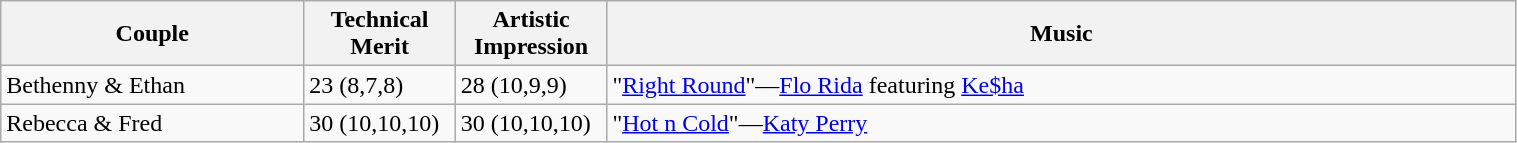<table class="wikitable" style="width:80%;">
<tr>
<th style="width:20%;">Couple</th>
<th style="width:10%;">Technical Merit</th>
<th style="width:10%;">Artistic Impression</th>
<th style="width:60%;">Music</th>
</tr>
<tr>
<td>Bethenny & Ethan</td>
<td>23 (8,7,8)</td>
<td>28 (10,9,9)</td>
<td>"<a href='#'>Right Round</a>"—<a href='#'>Flo Rida</a> featuring <a href='#'>Ke$ha</a></td>
</tr>
<tr>
<td>Rebecca & Fred</td>
<td>30 (10,10,10)</td>
<td>30 (10,10,10)</td>
<td>"<a href='#'>Hot n Cold</a>"—<a href='#'>Katy Perry</a></td>
</tr>
</table>
